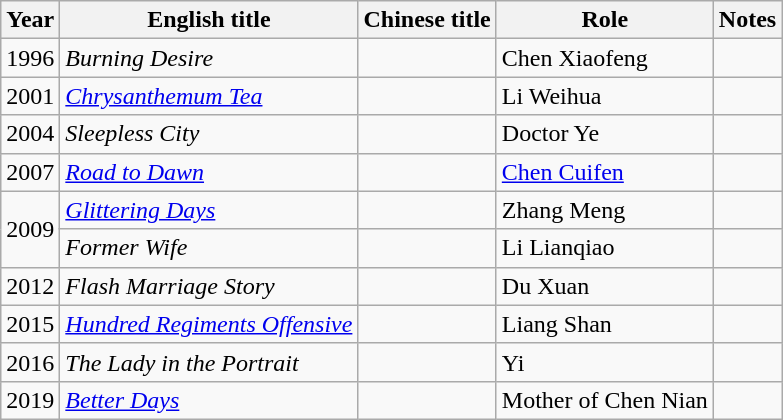<table class="wikitable">
<tr>
<th>Year</th>
<th>English title</th>
<th>Chinese title</th>
<th>Role</th>
<th>Notes</th>
</tr>
<tr>
<td>1996</td>
<td><em>Burning Desire</em></td>
<td></td>
<td>Chen Xiaofeng</td>
<td></td>
</tr>
<tr>
<td>2001</td>
<td><em><a href='#'>Chrysanthemum Tea</a></em></td>
<td></td>
<td>Li Weihua</td>
<td></td>
</tr>
<tr>
<td>2004</td>
<td><em>Sleepless City</em></td>
<td></td>
<td>Doctor Ye</td>
<td></td>
</tr>
<tr>
<td>2007</td>
<td><em><a href='#'>Road to Dawn</a></em></td>
<td></td>
<td><a href='#'>Chen Cuifen</a></td>
<td></td>
</tr>
<tr>
<td rowspan="2">2009</td>
<td><em><a href='#'>Glittering Days</a></em></td>
<td></td>
<td>Zhang Meng</td>
<td></td>
</tr>
<tr>
<td><em>Former Wife</em></td>
<td></td>
<td>Li Lianqiao</td>
<td></td>
</tr>
<tr>
<td>2012</td>
<td><em>Flash Marriage Story</em></td>
<td></td>
<td>Du Xuan</td>
<td></td>
</tr>
<tr>
<td>2015</td>
<td><em><a href='#'>Hundred Regiments Offensive</a></em></td>
<td></td>
<td>Liang Shan</td>
<td></td>
</tr>
<tr>
<td>2016</td>
<td><em>The Lady in the Portrait</em></td>
<td></td>
<td>Yi</td>
<td></td>
</tr>
<tr>
<td>2019</td>
<td><em><a href='#'>Better Days</a></em></td>
<td></td>
<td>Mother of Chen Nian</td>
<td></td>
</tr>
</table>
